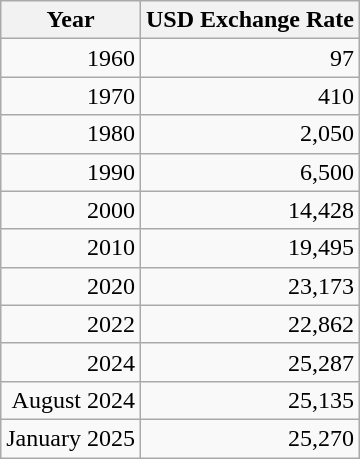<table class="wikitable" style="text-align:right">
<tr>
<th>Year</th>
<th>USD Exchange Rate</th>
</tr>
<tr>
<td>1960</td>
<td>97</td>
</tr>
<tr>
<td>1970</td>
<td>410</td>
</tr>
<tr>
<td>1980</td>
<td>2,050</td>
</tr>
<tr>
<td>1990</td>
<td>6,500</td>
</tr>
<tr>
<td>2000</td>
<td>14,428</td>
</tr>
<tr>
<td>2010</td>
<td>19,495</td>
</tr>
<tr>
<td>2020</td>
<td>23,173</td>
</tr>
<tr>
<td>2022</td>
<td>22,862</td>
</tr>
<tr>
<td>2024</td>
<td>25,287</td>
</tr>
<tr>
<td>August 2024</td>
<td>25,135</td>
</tr>
<tr>
<td>January 2025</td>
<td>25,270</td>
</tr>
</table>
